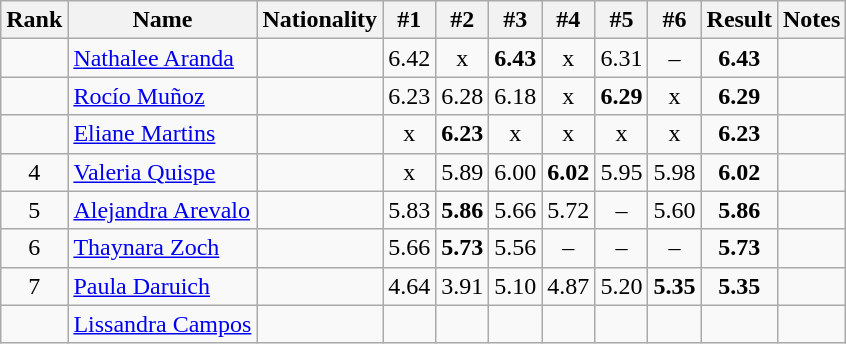<table class="wikitable sortable" style="text-align:center">
<tr>
<th>Rank</th>
<th>Name</th>
<th>Nationality</th>
<th>#1</th>
<th>#2</th>
<th>#3</th>
<th>#4</th>
<th>#5</th>
<th>#6</th>
<th>Result</th>
<th>Notes</th>
</tr>
<tr>
<td></td>
<td align=left><a href='#'>Nathalee Aranda</a></td>
<td align=left></td>
<td>6.42</td>
<td>x</td>
<td><strong>6.43</strong></td>
<td>x</td>
<td>6.31</td>
<td>–</td>
<td><strong>6.43</strong></td>
<td></td>
</tr>
<tr>
<td></td>
<td align=left><a href='#'>Rocío Muñoz</a></td>
<td align=left></td>
<td>6.23</td>
<td>6.28</td>
<td>6.18</td>
<td>x</td>
<td><strong>6.29</strong></td>
<td>x</td>
<td><strong>6.29</strong></td>
<td></td>
</tr>
<tr>
<td></td>
<td align=left><a href='#'>Eliane Martins</a></td>
<td align=left></td>
<td>x</td>
<td><strong>6.23</strong></td>
<td>x</td>
<td>x</td>
<td>x</td>
<td>x</td>
<td><strong>6.23</strong></td>
<td></td>
</tr>
<tr>
<td>4</td>
<td align=left><a href='#'>Valeria Quispe</a></td>
<td align=left></td>
<td>x</td>
<td>5.89</td>
<td>6.00</td>
<td><strong>6.02</strong></td>
<td>5.95</td>
<td>5.98</td>
<td><strong>6.02</strong></td>
<td></td>
</tr>
<tr>
<td>5</td>
<td align=left><a href='#'>Alejandra Arevalo</a></td>
<td align=left></td>
<td>5.83</td>
<td><strong>5.86</strong></td>
<td>5.66</td>
<td>5.72</td>
<td>–</td>
<td>5.60</td>
<td><strong>5.86</strong></td>
<td></td>
</tr>
<tr>
<td>6</td>
<td align=left><a href='#'>Thaynara Zoch</a></td>
<td align=left></td>
<td>5.66</td>
<td><strong>5.73</strong></td>
<td>5.56</td>
<td>–</td>
<td>–</td>
<td>–</td>
<td><strong>5.73</strong></td>
<td></td>
</tr>
<tr>
<td>7</td>
<td align=left><a href='#'>Paula Daruich</a></td>
<td align=left></td>
<td>4.64</td>
<td>3.91</td>
<td>5.10</td>
<td>4.87</td>
<td>5.20</td>
<td><strong>5.35</strong></td>
<td><strong>5.35</strong></td>
<td></td>
</tr>
<tr>
<td></td>
<td align=left><a href='#'>Lissandra Campos</a></td>
<td align=left></td>
<td></td>
<td></td>
<td></td>
<td></td>
<td></td>
<td></td>
<td><strong></strong></td>
<td></td>
</tr>
</table>
